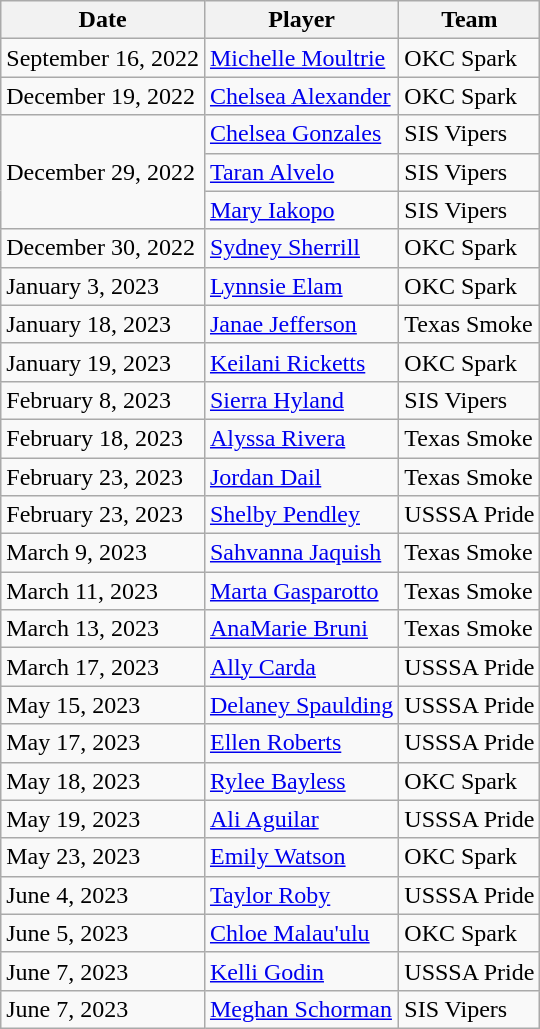<table class="wikitable sortable">
<tr>
<th>Date</th>
<th>Player</th>
<th>Team</th>
</tr>
<tr>
<td>September 16, 2022</td>
<td><a href='#'>Michelle Moultrie</a></td>
<td>OKC Spark</td>
</tr>
<tr>
<td>December 19, 2022</td>
<td><a href='#'>Chelsea Alexander</a></td>
<td>OKC Spark</td>
</tr>
<tr>
<td rowspan=3>December 29, 2022</td>
<td><a href='#'>Chelsea Gonzales</a></td>
<td>SIS Vipers</td>
</tr>
<tr>
<td><a href='#'>Taran Alvelo</a></td>
<td>SIS Vipers</td>
</tr>
<tr>
<td><a href='#'>Mary Iakopo</a></td>
<td>SIS Vipers</td>
</tr>
<tr>
<td>December 30, 2022</td>
<td><a href='#'>Sydney Sherrill</a></td>
<td>OKC Spark</td>
</tr>
<tr>
<td>January 3, 2023</td>
<td><a href='#'>Lynnsie Elam</a></td>
<td>OKC Spark</td>
</tr>
<tr>
<td>January 18, 2023</td>
<td><a href='#'>Janae Jefferson</a></td>
<td>Texas Smoke</td>
</tr>
<tr>
<td>January 19, 2023</td>
<td><a href='#'>Keilani Ricketts</a></td>
<td>OKC Spark</td>
</tr>
<tr>
<td>February 8, 2023</td>
<td><a href='#'>Sierra Hyland</a></td>
<td>SIS Vipers</td>
</tr>
<tr>
<td>February 18, 2023</td>
<td><a href='#'>Alyssa Rivera</a></td>
<td>Texas Smoke</td>
</tr>
<tr>
<td>February 23, 2023</td>
<td><a href='#'>Jordan Dail</a></td>
<td>Texas Smoke</td>
</tr>
<tr>
<td>February 23, 2023</td>
<td><a href='#'>Shelby Pendley</a></td>
<td>USSSA Pride</td>
</tr>
<tr>
<td>March 9, 2023</td>
<td><a href='#'>Sahvanna Jaquish</a></td>
<td>Texas Smoke</td>
</tr>
<tr>
<td>March 11, 2023</td>
<td><a href='#'>Marta Gasparotto</a></td>
<td>Texas Smoke</td>
</tr>
<tr>
<td>March 13, 2023</td>
<td><a href='#'>AnaMarie Bruni</a></td>
<td>Texas Smoke</td>
</tr>
<tr>
<td>March 17, 2023</td>
<td><a href='#'>Ally Carda</a></td>
<td>USSSA Pride</td>
</tr>
<tr>
<td>May 15, 2023</td>
<td><a href='#'>Delaney Spaulding</a></td>
<td>USSSA Pride</td>
</tr>
<tr>
<td>May 17, 2023</td>
<td><a href='#'>Ellen Roberts</a></td>
<td>USSSA Pride</td>
</tr>
<tr>
<td>May 18, 2023</td>
<td><a href='#'>Rylee Bayless</a></td>
<td>OKC Spark</td>
</tr>
<tr>
<td>May 19, 2023</td>
<td><a href='#'>Ali Aguilar</a></td>
<td>USSSA Pride</td>
</tr>
<tr>
<td>May 23, 2023</td>
<td><a href='#'>Emily Watson</a></td>
<td>OKC Spark</td>
</tr>
<tr>
<td>June 4, 2023</td>
<td><a href='#'>Taylor Roby</a></td>
<td>USSSA Pride</td>
</tr>
<tr>
<td>June 5, 2023</td>
<td><a href='#'>Chloe Malau'ulu</a></td>
<td>OKC Spark</td>
</tr>
<tr>
<td>June 7, 2023</td>
<td><a href='#'>Kelli Godin</a></td>
<td>USSSA Pride</td>
</tr>
<tr>
<td>June 7, 2023</td>
<td><a href='#'>Meghan Schorman</a></td>
<td>SIS Vipers</td>
</tr>
</table>
